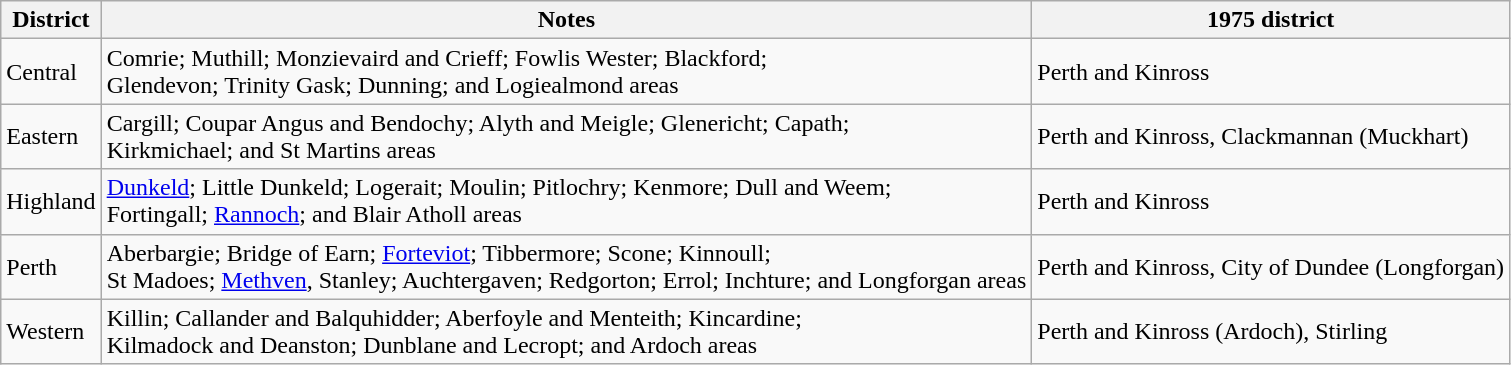<table class="wikitable">
<tr>
<th>District</th>
<th>Notes</th>
<th>1975 district</th>
</tr>
<tr>
<td>Central</td>
<td>Comrie; Muthill; Monzievaird and Crieff; Fowlis Wester; Blackford; <br>Glendevon; Trinity Gask; Dunning; and Logiealmond areas</td>
<td>Perth and Kinross</td>
</tr>
<tr>
<td>Eastern</td>
<td>Cargill; Coupar Angus and Bendochy;  Alyth and Meigle; Glenericht; Capath; <br>Kirkmichael; and St Martins areas</td>
<td>Perth and Kinross, Clackmannan (Muckhart)</td>
</tr>
<tr>
<td>Highland</td>
<td><a href='#'>Dunkeld</a>; Little Dunkeld; Logerait; Moulin; Pitlochry; Kenmore; Dull and Weem;<br> Fortingall; <a href='#'>Rannoch</a>; and Blair Atholl areas</td>
<td>Perth and Kinross</td>
</tr>
<tr>
<td>Perth</td>
<td>Aberbargie; Bridge of Earn; <a href='#'>Forteviot</a>; Tibbermore; Scone; Kinnoull;<br> St Madoes; <a href='#'>Methven</a>, Stanley; Auchtergaven; Redgorton; Errol; Inchture; and Longforgan areas</td>
<td>Perth and Kinross, City of Dundee (Longforgan)</td>
</tr>
<tr>
<td>Western</td>
<td>Killin; Callander and Balquhidder; Aberfoyle and Menteith; Kincardine; <br>Kilmadock and Deanston; Dunblane and Lecropt; and Ardoch areas</td>
<td>Perth and Kinross (Ardoch), Stirling</td>
</tr>
</table>
